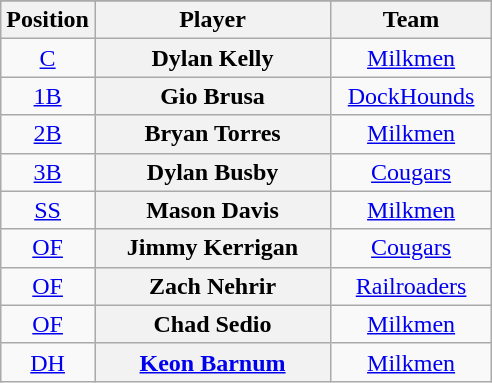<table class="wikitable sortable plainrowheaders" style="text-align:center;">
<tr>
</tr>
<tr>
<th scope="col">Position</th>
<th scope="col" style="width:150px;">Player</th>
<th scope="col" style="width:100px;">Team</th>
</tr>
<tr>
<td><a href='#'>C</a></td>
<th scope="row" style="text-align:center">Dylan Kelly</th>
<td><a href='#'>Milkmen</a></td>
</tr>
<tr>
<td><a href='#'>1B</a></td>
<th scope="row" style="text-align:center">Gio Brusa</th>
<td><a href='#'>DockHounds</a></td>
</tr>
<tr>
<td><a href='#'>2B</a></td>
<th scope="row" style="text-align:center">Bryan Torres</th>
<td><a href='#'>Milkmen</a></td>
</tr>
<tr>
<td><a href='#'>3B</a></td>
<th scope="row" style="text-align:center">Dylan Busby</th>
<td><a href='#'>Cougars</a></td>
</tr>
<tr>
<td><a href='#'>SS</a></td>
<th scope="row" style="text-align:center">Mason Davis</th>
<td><a href='#'>Milkmen</a></td>
</tr>
<tr>
<td><a href='#'>OF</a></td>
<th scope="row" style="text-align:center">Jimmy Kerrigan</th>
<td><a href='#'>Cougars</a></td>
</tr>
<tr>
<td><a href='#'>OF</a></td>
<th scope="row" style="text-align:center">Zach Nehrir</th>
<td><a href='#'>Railroaders</a></td>
</tr>
<tr>
<td><a href='#'>OF</a></td>
<th scope="row" style="text-align:center">Chad Sedio</th>
<td><a href='#'>Milkmen</a></td>
</tr>
<tr>
<td><a href='#'>DH</a></td>
<th scope="row" style="text-align:center"><a href='#'>Keon Barnum</a></th>
<td><a href='#'>Milkmen</a></td>
</tr>
</table>
